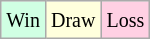<table class="wikitable">
<tr>
<td style="background-color: #d0ffe3;"><small>Win</small></td>
<td style="background-color: #ffffdd;"><small>Draw</small></td>
<td style="background-color: #ffd0e3;"><small>Loss</small></td>
</tr>
</table>
